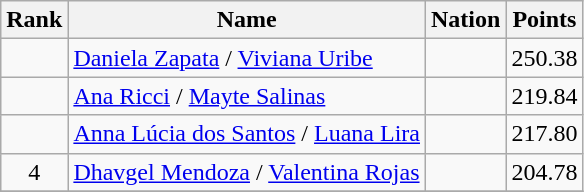<table class="wikitable" style="text-align:center">
<tr>
<th>Rank</th>
<th>Name</th>
<th>Nation</th>
<th>Points</th>
</tr>
<tr>
<td></td>
<td align=left><a href='#'>Daniela Zapata</a> / <a href='#'>Viviana Uribe</a></td>
<td align=left></td>
<td>250.38</td>
</tr>
<tr>
<td></td>
<td align=left><a href='#'>Ana Ricci</a> / <a href='#'>Mayte Salinas</a></td>
<td align=left></td>
<td>219.84</td>
</tr>
<tr>
<td></td>
<td align=left><a href='#'>Anna Lúcia dos Santos</a> / <a href='#'>Luana Lira</a></td>
<td align=left></td>
<td>217.80</td>
</tr>
<tr>
<td>4</td>
<td align=left><a href='#'>Dhavgel Mendoza</a> / <a href='#'>Valentina Rojas</a></td>
<td align=left></td>
<td>204.78</td>
</tr>
<tr>
</tr>
</table>
